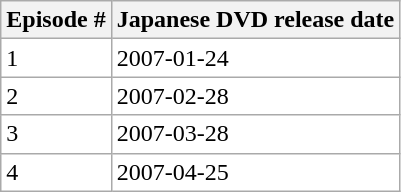<table class="wikitable" style="background:#FFF;">
<tr>
<th>Episode #</th>
<th>Japanese DVD release date</th>
</tr>
<tr>
<td>1</td>
<td>2007-01-24</td>
</tr>
<tr>
<td>2</td>
<td>2007-02-28</td>
</tr>
<tr>
<td>3</td>
<td>2007-03-28</td>
</tr>
<tr>
<td>4</td>
<td>2007-04-25</td>
</tr>
</table>
